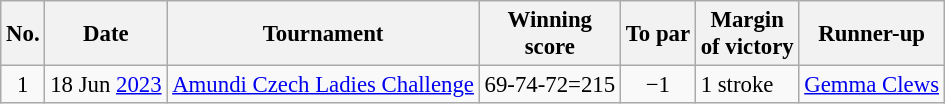<table class="wikitable" style="font-size:95%;">
<tr>
<th>No.</th>
<th>Date</th>
<th>Tournament</th>
<th>Winning<br>score</th>
<th>To par</th>
<th>Margin<br>of victory</th>
<th>Runner-up</th>
</tr>
<tr>
<td align=center>1</td>
<td align=right>18 Jun <a href='#'>2023</a></td>
<td><a href='#'>Amundi Czech Ladies Challenge</a></td>
<td align=right>69-74-72=215</td>
<td align=center>−1</td>
<td>1 stroke</td>
<td> <a href='#'>Gemma Clews</a></td>
</tr>
</table>
